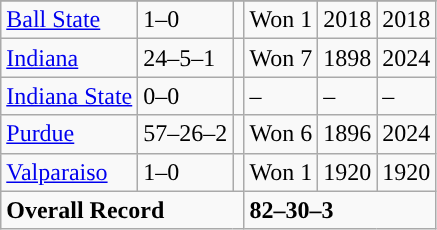<table class="wikitable">
<tr>
</tr>
<tr>
<td><a href='#'>Ball State</a></td>
<td>1–0</td>
<td></td>
<td>Won 1</td>
<td>2018</td>
<td>2018</td>
</tr>
<tr>
<td><a href='#'>Indiana</a></td>
<td>24–5–1</td>
<td></td>
<td>Won 7</td>
<td>1898</td>
<td>2024</td>
</tr>
<tr>
<td><a href='#'>Indiana State</a></td>
<td>0–0</td>
<td></td>
<td>–</td>
<td>–</td>
<td>–</td>
</tr>
<tr>
<td><a href='#'>Purdue</a></td>
<td>57–26–2</td>
<td></td>
<td>Won 6</td>
<td>1896</td>
<td>2024</td>
</tr>
<tr>
<td><a href='#'>Valparaiso</a></td>
<td>1–0</td>
<td></td>
<td>Won 1</td>
<td>1920</td>
<td>1920</td>
</tr>
<tr>
<td colspan="3"><strong>Overall Record</strong></td>
<td colspan="3"><strong>82–30–3</strong></td>
</tr>
</table>
